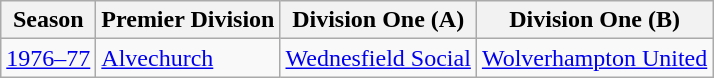<table class="wikitable" style="text-align: left">
<tr>
<th>Season</th>
<th>Premier Division</th>
<th>Division One (A)</th>
<th>Division One (B)</th>
</tr>
<tr>
<td><a href='#'>1976–77</a></td>
<td><a href='#'>Alvechurch</a></td>
<td><a href='#'>Wednesfield Social</a></td>
<td><a href='#'>Wolverhampton United</a></td>
</tr>
</table>
